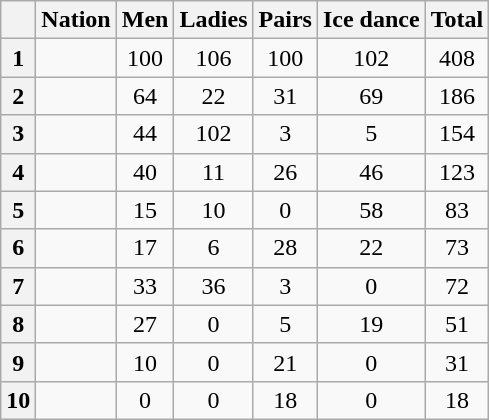<table class="wikitable sortable" style="text-align:center">
<tr>
<th scope="col"></th>
<th scope="col">Nation</th>
<th scope="col">Men</th>
<th scope="col">Ladies</th>
<th scope="col">Pairs</th>
<th scope="col">Ice dance</th>
<th scope="col">Total</th>
</tr>
<tr>
<th scope="row">1</th>
<td style="text-align:left"></td>
<td>100</td>
<td>106</td>
<td>100</td>
<td>102</td>
<td>408</td>
</tr>
<tr>
<th scope="row">2</th>
<td style="text-align:left"></td>
<td>64</td>
<td>22</td>
<td>31</td>
<td>69</td>
<td>186</td>
</tr>
<tr>
<th scope="row">3</th>
<td style="text-align:left"></td>
<td>44</td>
<td>102</td>
<td>3</td>
<td>5</td>
<td>154</td>
</tr>
<tr>
<th scope="row">4</th>
<td style="text-align:left"></td>
<td>40</td>
<td>11</td>
<td>26</td>
<td>46</td>
<td>123</td>
</tr>
<tr>
<th scope="row">5</th>
<td style="text-align:left"></td>
<td>15</td>
<td>10</td>
<td>0</td>
<td>58</td>
<td>83</td>
</tr>
<tr>
<th scope="row">6</th>
<td style="text-align:left"></td>
<td>17</td>
<td>6</td>
<td>28</td>
<td>22</td>
<td>73</td>
</tr>
<tr>
<th scope="row">7</th>
<td style="text-align:left"></td>
<td>33</td>
<td>36</td>
<td>3</td>
<td>0</td>
<td>72</td>
</tr>
<tr>
<th scope="row">8</th>
<td style="text-align:left"></td>
<td>27</td>
<td>0</td>
<td>5</td>
<td>19</td>
<td>51</td>
</tr>
<tr>
<th scope="row">9</th>
<td style="text-align:left"></td>
<td>10</td>
<td>0</td>
<td>21</td>
<td>0</td>
<td>31</td>
</tr>
<tr>
<th scope="row">10</th>
<td style="text-align:left"></td>
<td>0</td>
<td>0</td>
<td>18</td>
<td>0</td>
<td>18</td>
</tr>
</table>
